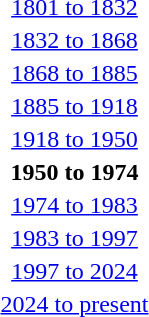<table id=toc style="float:right; margin-left:1em">
<tr>
<td style="text-align:center"><a href='#'>1801 to 1832</a></td>
</tr>
<tr>
<td style="text-align:center"><a href='#'>1832 to 1868</a></td>
</tr>
<tr>
<td style="text-align:center"><a href='#'>1868 to 1885</a></td>
</tr>
<tr>
<td style="text-align:center"><a href='#'>1885 to 1918</a></td>
</tr>
<tr>
<td style="text-align:center"><a href='#'>1918 to 1950</a></td>
</tr>
<tr>
<td style="text-align:center"><strong>1950 to 1974</strong></td>
</tr>
<tr>
<td style="text-align:center"><a href='#'>1974 to 1983</a></td>
</tr>
<tr>
<td style="text-align:center"><a href='#'>1983 to 1997</a></td>
</tr>
<tr>
<td style="text-align:center;"><a href='#'>1997 to 2024</a></td>
</tr>
<tr>
<td style="text-align:center"><a href='#'>2024 to present</a></td>
</tr>
</table>
